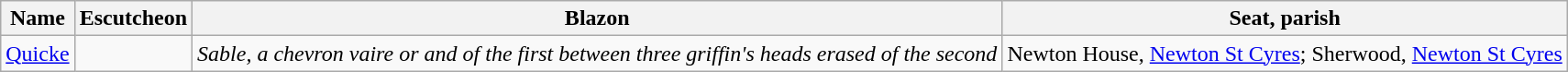<table class="wikitable">
<tr>
<th>Name</th>
<th>Escutcheon</th>
<th>Blazon</th>
<th>Seat, parish</th>
</tr>
<tr>
<td><a href='#'>Quicke</a></td>
<td></td>
<td><em>Sable, a chevron vaire or and of the first between three griffin's heads erased of the second</em></td>
<td>Newton House, <a href='#'>Newton St Cyres</a>; Sherwood, <a href='#'>Newton St Cyres</a></td>
</tr>
</table>
